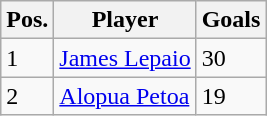<table class="wikitable">
<tr>
<th>Pos.</th>
<th>Player</th>
<th>Goals</th>
</tr>
<tr>
<td>1</td>
<td> <a href='#'>James Lepaio</a></td>
<td>30</td>
</tr>
<tr>
<td>2</td>
<td> <a href='#'>Alopua Petoa</a></td>
<td>19</td>
</tr>
</table>
